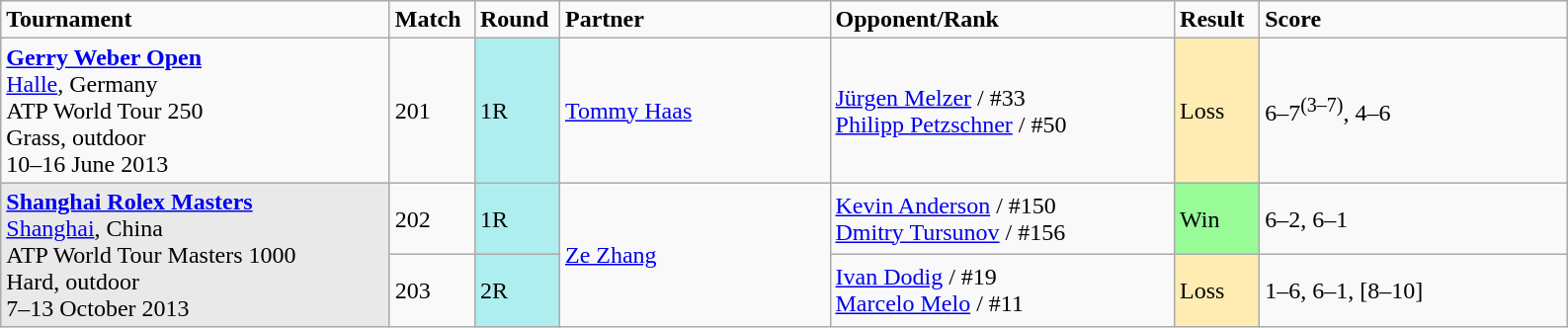<table class="wikitable">
<tr style="font-weight:bold">
<td style="width:255px;">Tournament</td>
<td style="width:50px;">Match</td>
<td style="width:50px;">Round</td>
<td style="width:175px;">Partner</td>
<td style="width:225px;">Opponent/Rank</td>
<td style="width:50px;">Result</td>
<td style="width:200px;">Score</td>
</tr>
<tr>
<td rowspan="1" style="text-align:left; vertical-align:top;"><strong><a href='#'>Gerry Weber Open</a></strong> <br> <a href='#'>Halle</a>, Germany <br> ATP World Tour 250 <br> Grass, outdoor <br> 10–16 June 2013</td>
<td>201</td>
<td style="background:#afeeee;">1R</td>
<td> <a href='#'>Tommy Haas</a></td>
<td> <a href='#'>Jürgen Melzer</a> / #33 <br>  <a href='#'>Philipp Petzschner</a> / #50</td>
<td style="background:#FFECB2;">Loss</td>
<td>6–7<sup>(3–7)</sup>, 4–6</td>
</tr>
<tr>
<td rowspan="2" style="background:#e9e9e9; text-align:left; vertical-align:top;"><strong><a href='#'>Shanghai Rolex Masters</a></strong><br><a href='#'>Shanghai</a>, China<br>ATP World Tour Masters 1000<br>Hard, outdoor<br>7–13 October 2013</td>
<td>202</td>
<td style="background:#afeeee;">1R</td>
<td rowspan="2"> <a href='#'>Ze Zhang</a></td>
<td> <a href='#'>Kevin Anderson</a> / #150 <br>  <a href='#'>Dmitry Tursunov</a> / #156</td>
<td bgcolor=98FB98>Win</td>
<td>6–2, 6–1</td>
</tr>
<tr>
<td>203</td>
<td style="background:#afeeee;">2R</td>
<td> <a href='#'>Ivan Dodig</a> / #19 <br>  <a href='#'>Marcelo Melo</a> / #11</td>
<td style="background:#FFECB2;">Loss</td>
<td>1–6, 6–1, [8–10]</td>
</tr>
</table>
